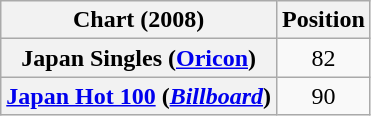<table class="wikitable plainrowheaders">
<tr>
<th>Chart (2008)</th>
<th>Position</th>
</tr>
<tr>
<th scope="row">Japan Singles (<a href='#'>Oricon</a>)</th>
<td style="text-align:center;">82</td>
</tr>
<tr>
<th scope="row"><a href='#'>Japan Hot 100</a> (<em><a href='#'>Billboard</a></em>)</th>
<td style="text-align:center;">90</td>
</tr>
</table>
